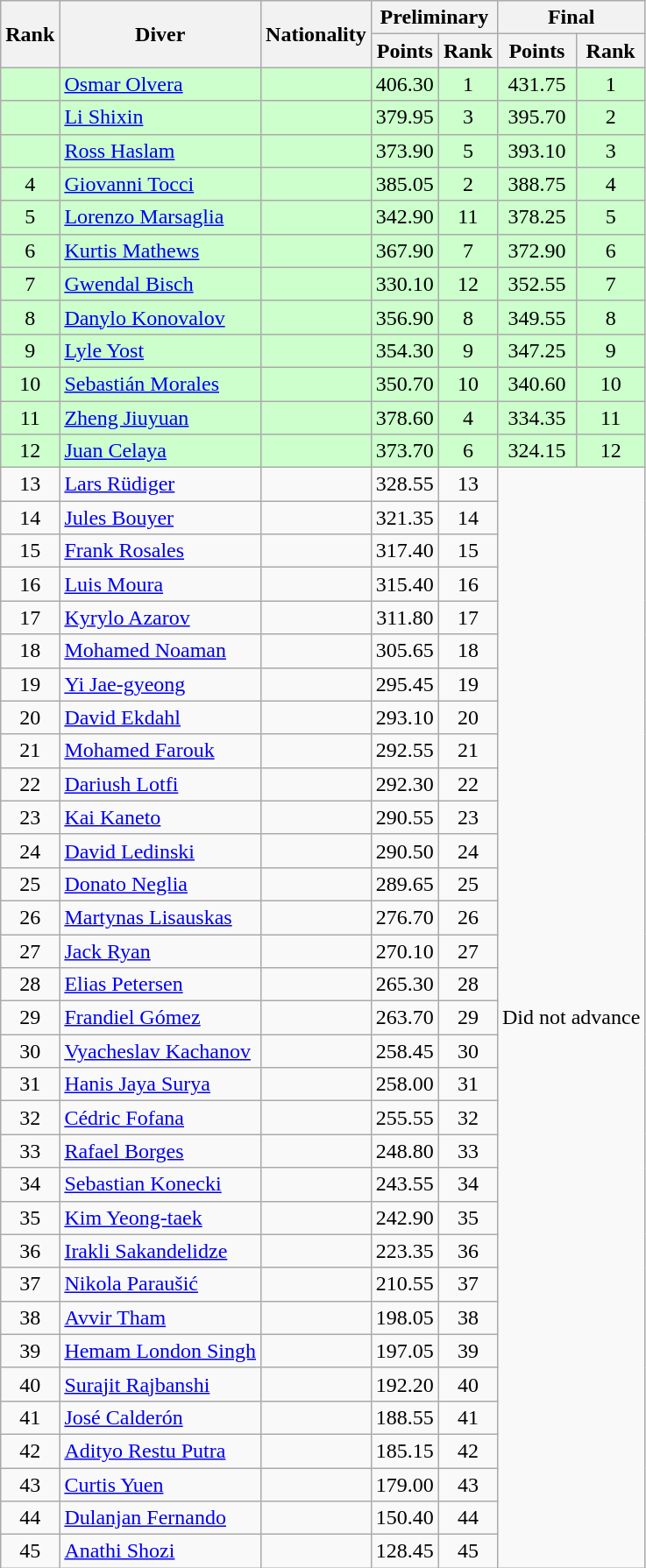<table class="wikitable sortable" style="text-align:center">
<tr>
<th rowspan=2>Rank</th>
<th rowspan=2>Diver</th>
<th rowspan=2>Nationality</th>
<th colspan=2>Preliminary</th>
<th colspan=2>Final</th>
</tr>
<tr>
<th>Points</th>
<th>Rank</th>
<th>Points</th>
<th>Rank</th>
</tr>
<tr bgcolor=ccffcc>
<td></td>
<td align=left><a href='#'>Osmar Olvera</a></td>
<td align=left></td>
<td>406.30</td>
<td>1</td>
<td>431.75</td>
<td>1</td>
</tr>
<tr bgcolor=ccffcc>
<td></td>
<td align=left><a href='#'>Li Shixin</a></td>
<td align=left></td>
<td>379.95</td>
<td>3</td>
<td>395.70</td>
<td>2</td>
</tr>
<tr bgcolor=ccffcc>
<td></td>
<td align=left><a href='#'>Ross Haslam</a></td>
<td align=left></td>
<td>373.90</td>
<td>5</td>
<td>393.10</td>
<td>3</td>
</tr>
<tr bgcolor=ccffcc>
<td>4</td>
<td align=left><a href='#'>Giovanni Tocci</a></td>
<td align=left></td>
<td>385.05</td>
<td>2</td>
<td>388.75</td>
<td>4</td>
</tr>
<tr bgcolor=ccffcc>
<td>5</td>
<td align=left><a href='#'>Lorenzo Marsaglia</a></td>
<td align=left></td>
<td>342.90</td>
<td>11</td>
<td>378.25</td>
<td>5</td>
</tr>
<tr bgcolor=ccffcc>
<td>6</td>
<td align=left><a href='#'>Kurtis Mathews</a></td>
<td align=left></td>
<td>367.90</td>
<td>7</td>
<td>372.90</td>
<td>6</td>
</tr>
<tr bgcolor=ccffcc>
<td>7</td>
<td align=left><a href='#'>Gwendal Bisch</a></td>
<td align=left></td>
<td>330.10</td>
<td>12</td>
<td>352.55</td>
<td>7</td>
</tr>
<tr bgcolor=ccffcc>
<td>8</td>
<td align=left><a href='#'>Danylo Konovalov</a></td>
<td align=left></td>
<td>356.90</td>
<td>8</td>
<td>349.55</td>
<td>8</td>
</tr>
<tr bgcolor=ccffcc>
<td>9</td>
<td align=left><a href='#'>Lyle Yost</a></td>
<td align=left></td>
<td>354.30</td>
<td>9</td>
<td>347.25</td>
<td>9</td>
</tr>
<tr bgcolor=ccffcc>
<td>10</td>
<td align=left><a href='#'>Sebastián Morales</a></td>
<td align=left></td>
<td>350.70</td>
<td>10</td>
<td>340.60</td>
<td>10</td>
</tr>
<tr bgcolor=ccffcc>
<td>11</td>
<td align=left><a href='#'>Zheng Jiuyuan</a></td>
<td align=left></td>
<td>378.60</td>
<td>4</td>
<td>334.35</td>
<td>11</td>
</tr>
<tr bgcolor=ccffcc>
<td>12</td>
<td align=left><a href='#'>Juan Celaya</a></td>
<td align=left></td>
<td>373.70</td>
<td>6</td>
<td>324.15</td>
<td>12</td>
</tr>
<tr>
<td>13</td>
<td align=left><a href='#'>Lars Rüdiger</a></td>
<td align=left></td>
<td>328.55</td>
<td>13</td>
<td rowspan=33 colspan=2>Did not advance</td>
</tr>
<tr>
<td>14</td>
<td align=left><a href='#'>Jules Bouyer</a></td>
<td align=left></td>
<td>321.35</td>
<td>14</td>
</tr>
<tr>
<td>15</td>
<td align=left><a href='#'>Frank Rosales</a></td>
<td align=left></td>
<td>317.40</td>
<td>15</td>
</tr>
<tr>
<td>16</td>
<td align=left><a href='#'>Luis Moura</a></td>
<td align=left></td>
<td>315.40</td>
<td>16</td>
</tr>
<tr>
<td>17</td>
<td align=left><a href='#'>Kyrylo Azarov</a></td>
<td align=left></td>
<td>311.80</td>
<td>17</td>
</tr>
<tr>
<td>18</td>
<td align=left><a href='#'>Mohamed Noaman</a></td>
<td align=left></td>
<td>305.65</td>
<td>18</td>
</tr>
<tr>
<td>19</td>
<td align=left><a href='#'>Yi Jae-gyeong</a></td>
<td align=left></td>
<td>295.45</td>
<td>19</td>
</tr>
<tr>
<td>20</td>
<td align=left><a href='#'>David Ekdahl</a></td>
<td align=left></td>
<td>293.10</td>
<td>20</td>
</tr>
<tr>
<td>21</td>
<td align=left><a href='#'>Mohamed Farouk</a></td>
<td align=left></td>
<td>292.55</td>
<td>21</td>
</tr>
<tr>
<td>22</td>
<td align=left><a href='#'>Dariush Lotfi</a></td>
<td align=left></td>
<td>292.30</td>
<td>22</td>
</tr>
<tr>
<td>23</td>
<td align=left><a href='#'>Kai Kaneto</a></td>
<td align=left></td>
<td>290.55</td>
<td>23</td>
</tr>
<tr>
<td>24</td>
<td align=left><a href='#'>David Ledinski</a></td>
<td align=left></td>
<td>290.50</td>
<td>24</td>
</tr>
<tr>
<td>25</td>
<td align=left><a href='#'>Donato Neglia</a></td>
<td align=left></td>
<td>289.65</td>
<td>25</td>
</tr>
<tr>
<td>26</td>
<td align=left><a href='#'>Martynas Lisauskas</a></td>
<td align=left></td>
<td>276.70</td>
<td>26</td>
</tr>
<tr>
<td>27</td>
<td align=left><a href='#'>Jack Ryan</a></td>
<td align=left></td>
<td>270.10</td>
<td>27</td>
</tr>
<tr>
<td>28</td>
<td align=left><a href='#'>Elias Petersen</a></td>
<td align=left></td>
<td>265.30</td>
<td>28</td>
</tr>
<tr>
<td>29</td>
<td align=left><a href='#'>Frandiel Gómez</a></td>
<td align=left></td>
<td>263.70</td>
<td>29</td>
</tr>
<tr>
<td>30</td>
<td align=left><a href='#'>Vyacheslav Kachanov</a></td>
<td align=left></td>
<td>258.45</td>
<td>30</td>
</tr>
<tr>
<td>31</td>
<td align=left><a href='#'>Hanis Jaya Surya</a></td>
<td align=left></td>
<td>258.00</td>
<td>31</td>
</tr>
<tr>
<td>32</td>
<td align=left><a href='#'>Cédric Fofana</a></td>
<td align=left></td>
<td>255.55</td>
<td>32</td>
</tr>
<tr>
<td>33</td>
<td align=left><a href='#'>Rafael Borges</a></td>
<td align=left></td>
<td>248.80</td>
<td>33</td>
</tr>
<tr>
<td>34</td>
<td align=left><a href='#'>Sebastian Konecki</a></td>
<td align=left></td>
<td>243.55</td>
<td>34</td>
</tr>
<tr>
<td>35</td>
<td align=left><a href='#'>Kim Yeong-taek</a></td>
<td align=left></td>
<td>242.90</td>
<td>35</td>
</tr>
<tr>
<td>36</td>
<td align=left><a href='#'>Irakli Sakandelidze</a></td>
<td align=left></td>
<td>223.35</td>
<td>36</td>
</tr>
<tr>
<td>37</td>
<td align=left><a href='#'>Nikola Paraušić</a></td>
<td align=left></td>
<td>210.55</td>
<td>37</td>
</tr>
<tr>
<td>38</td>
<td align=left><a href='#'>Avvir Tham</a></td>
<td align=left></td>
<td>198.05</td>
<td>38</td>
</tr>
<tr>
<td>39</td>
<td align=left><a href='#'>Hemam London Singh</a></td>
<td align=left></td>
<td>197.05</td>
<td>39</td>
</tr>
<tr>
<td>40</td>
<td align=left><a href='#'>Surajit Rajbanshi</a></td>
<td align=left></td>
<td>192.20</td>
<td>40</td>
</tr>
<tr>
<td>41</td>
<td align=left><a href='#'>José Calderón</a></td>
<td align=left></td>
<td>188.55</td>
<td>41</td>
</tr>
<tr>
<td>42</td>
<td align=left><a href='#'>Adityo Restu Putra</a></td>
<td align=left></td>
<td>185.15</td>
<td>42</td>
</tr>
<tr>
<td>43</td>
<td align=left><a href='#'>Curtis Yuen</a></td>
<td align=left></td>
<td>179.00</td>
<td>43</td>
</tr>
<tr>
<td>44</td>
<td align=left><a href='#'>Dulanjan Fernando</a></td>
<td align=left></td>
<td>150.40</td>
<td>44</td>
</tr>
<tr>
<td>45</td>
<td align=left><a href='#'>Anathi Shozi</a></td>
<td align=left></td>
<td>128.45</td>
<td>45</td>
</tr>
</table>
